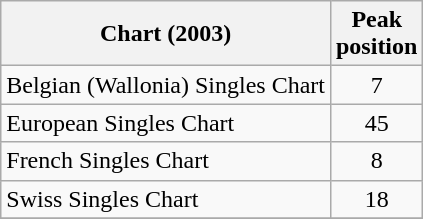<table class="wikitable sortable">
<tr>
<th>Chart (2003)</th>
<th>Peak<br>position</th>
</tr>
<tr>
<td>Belgian (Wallonia) Singles Chart</td>
<td align="center">7</td>
</tr>
<tr>
<td>European Singles Chart</td>
<td align="center">45</td>
</tr>
<tr>
<td>French Singles Chart</td>
<td align="center">8</td>
</tr>
<tr>
<td>Swiss Singles Chart</td>
<td align="center">18</td>
</tr>
<tr>
</tr>
</table>
